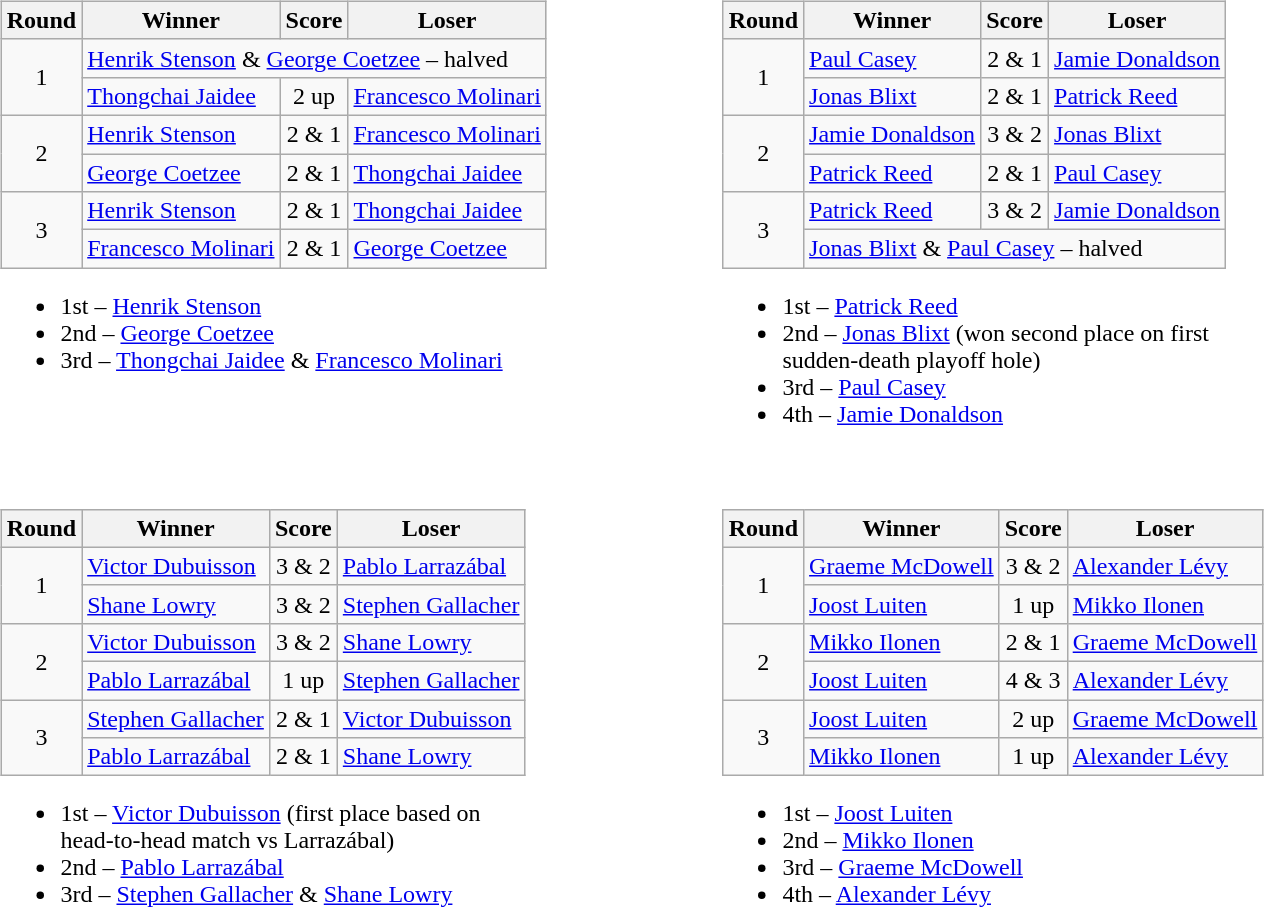<table style="width:60em">
<tr style="vertical-align:top">
<td><br><table class="wikitable">
<tr>
<th>Round</th>
<th>Winner</th>
<th>Score</th>
<th>Loser</th>
</tr>
<tr>
<td align=center rowspan=2>1</td>
<td colspan=3><a href='#'>Henrik Stenson</a> & <a href='#'>George Coetzee</a> – halved</td>
</tr>
<tr>
<td><a href='#'>Thongchai Jaidee</a></td>
<td align=center>2 up</td>
<td><a href='#'>Francesco Molinari</a></td>
</tr>
<tr>
<td align=center rowspan=2>2</td>
<td><a href='#'>Henrik Stenson</a></td>
<td align=center>2 & 1</td>
<td><a href='#'>Francesco Molinari</a></td>
</tr>
<tr>
<td><a href='#'>George Coetzee</a></td>
<td align=center>2 & 1</td>
<td><a href='#'>Thongchai Jaidee</a></td>
</tr>
<tr>
<td align=center rowspan=2>3</td>
<td><a href='#'>Henrik Stenson</a></td>
<td align=center>2 & 1</td>
<td><a href='#'>Thongchai Jaidee</a></td>
</tr>
<tr>
<td><a href='#'>Francesco Molinari</a></td>
<td align=center>2 & 1</td>
<td><a href='#'>George Coetzee</a></td>
</tr>
</table>
<ul><li>1st – <a href='#'>Henrik Stenson</a></li><li>2nd – <a href='#'>George Coetzee</a></li><li>3rd – <a href='#'>Thongchai Jaidee</a> & <a href='#'>Francesco Molinari</a></li></ul></td>
<td><br><table class="wikitable">
<tr>
<th>Round</th>
<th>Winner</th>
<th>Score</th>
<th>Loser</th>
</tr>
<tr>
<td align=center rowspan=2>1</td>
<td><a href='#'>Paul Casey</a></td>
<td align=center>2 & 1</td>
<td><a href='#'>Jamie Donaldson</a></td>
</tr>
<tr>
<td><a href='#'>Jonas Blixt</a></td>
<td align=center>2 & 1</td>
<td><a href='#'>Patrick Reed</a></td>
</tr>
<tr>
<td align=center rowspan=2>2</td>
<td><a href='#'>Jamie Donaldson</a></td>
<td align=center>3 & 2</td>
<td><a href='#'>Jonas Blixt</a></td>
</tr>
<tr>
<td><a href='#'>Patrick Reed</a></td>
<td align=center>2 & 1</td>
<td><a href='#'>Paul Casey</a></td>
</tr>
<tr>
<td align=center rowspan=2>3</td>
<td><a href='#'>Patrick Reed</a></td>
<td align=center>3 & 2</td>
<td><a href='#'>Jamie Donaldson</a></td>
</tr>
<tr>
<td colspan=3><a href='#'>Jonas Blixt</a> & <a href='#'>Paul Casey</a> – halved</td>
</tr>
</table>
<ul><li>1st – <a href='#'>Patrick Reed</a></li><li>2nd – <a href='#'>Jonas Blixt</a> (won second place on first<br>sudden-death playoff hole)</li><li>3rd – <a href='#'>Paul Casey</a></li><li>4th – <a href='#'>Jamie Donaldson</a></li></ul></td>
</tr>
<tr style="vertical-align:top">
<td><br><table class="wikitable">
<tr>
<th>Round</th>
<th>Winner</th>
<th>Score</th>
<th>Loser</th>
</tr>
<tr>
<td align=center rowspan=2>1</td>
<td><a href='#'>Victor Dubuisson</a></td>
<td align=center>3 & 2</td>
<td><a href='#'>Pablo Larrazábal</a></td>
</tr>
<tr>
<td><a href='#'>Shane Lowry</a></td>
<td align=center>3 & 2</td>
<td><a href='#'>Stephen Gallacher</a></td>
</tr>
<tr>
<td align=center rowspan=2>2</td>
<td><a href='#'>Victor Dubuisson</a></td>
<td align=center>3 & 2</td>
<td><a href='#'>Shane Lowry</a></td>
</tr>
<tr>
<td><a href='#'>Pablo Larrazábal</a></td>
<td align=center>1 up</td>
<td><a href='#'>Stephen Gallacher</a></td>
</tr>
<tr>
<td align=center rowspan=2>3</td>
<td><a href='#'>Stephen Gallacher</a></td>
<td align=center>2 & 1</td>
<td><a href='#'>Victor Dubuisson</a></td>
</tr>
<tr>
<td><a href='#'>Pablo Larrazábal</a></td>
<td align=center>2 & 1</td>
<td><a href='#'>Shane Lowry</a></td>
</tr>
</table>
<ul><li>1st – <a href='#'>Victor Dubuisson</a> (first place based on<br>head-to-head match vs Larrazábal)</li><li>2nd – <a href='#'>Pablo Larrazábal</a></li><li>3rd – <a href='#'>Stephen Gallacher</a> & <a href='#'>Shane Lowry</a></li></ul></td>
<td><br><table class="wikitable">
<tr>
<th>Round</th>
<th>Winner</th>
<th>Score</th>
<th>Loser</th>
</tr>
<tr>
<td align=center rowspan=2>1</td>
<td><a href='#'>Graeme McDowell</a></td>
<td align=center>3 & 2</td>
<td><a href='#'>Alexander Lévy</a></td>
</tr>
<tr>
<td><a href='#'>Joost Luiten</a></td>
<td align=center>1 up</td>
<td><a href='#'>Mikko Ilonen</a></td>
</tr>
<tr>
<td align=center rowspan=2>2</td>
<td><a href='#'>Mikko Ilonen</a></td>
<td align=center>2 & 1</td>
<td><a href='#'>Graeme McDowell</a></td>
</tr>
<tr>
<td><a href='#'>Joost Luiten</a></td>
<td align=center>4 & 3</td>
<td><a href='#'>Alexander Lévy</a></td>
</tr>
<tr>
<td align=center rowspan=2>3</td>
<td><a href='#'>Joost Luiten</a></td>
<td align=center>2 up</td>
<td><a href='#'>Graeme McDowell</a></td>
</tr>
<tr>
<td><a href='#'>Mikko Ilonen</a></td>
<td align=center>1 up</td>
<td><a href='#'>Alexander Lévy</a></td>
</tr>
</table>
<ul><li>1st – <a href='#'>Joost Luiten</a></li><li>2nd – <a href='#'>Mikko Ilonen</a></li><li>3rd – <a href='#'>Graeme McDowell</a></li><li>4th – <a href='#'>Alexander Lévy</a></li></ul></td>
</tr>
</table>
